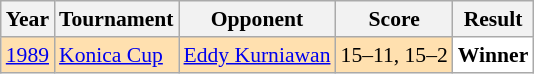<table class="sortable wikitable" style="font-size: 90%;">
<tr>
<th>Year</th>
<th>Tournament</th>
<th>Opponent</th>
<th>Score</th>
<th>Result</th>
</tr>
<tr style="background:#FFE0AF">
<td align="center"><a href='#'>1989</a></td>
<td><a href='#'>Konica Cup</a></td>
<td> <a href='#'>Eddy Kurniawan</a></td>
<td>15–11, 15–2</td>
<td style="text-align:left; background:white"> <strong>Winner</strong></td>
</tr>
</table>
